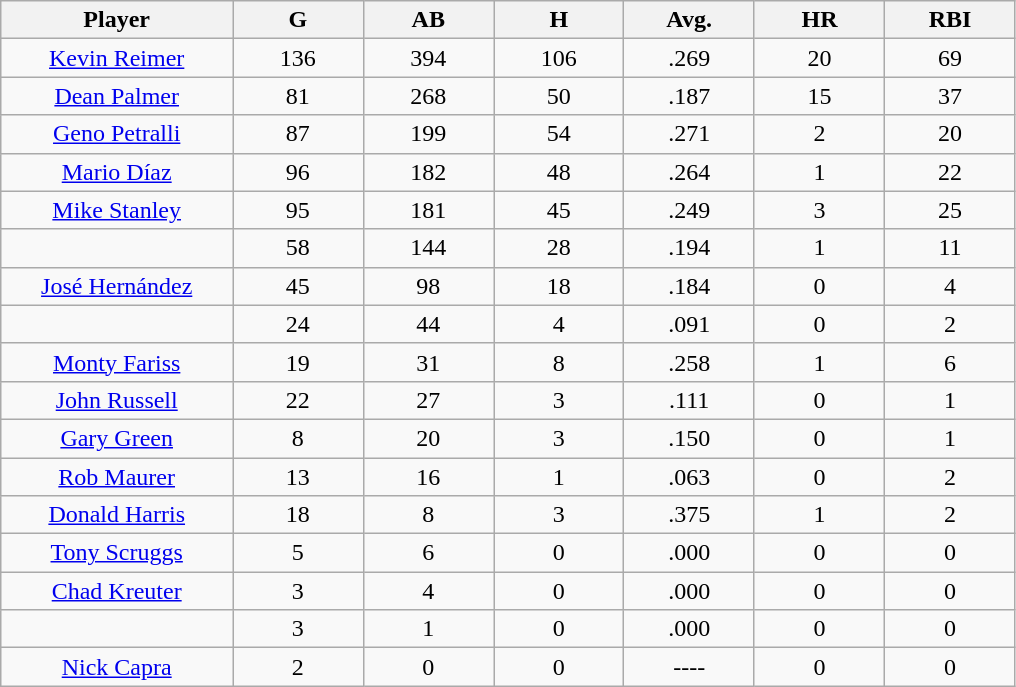<table class="wikitable sortable">
<tr>
<th bgcolor="#DDDDFF" width="16%">Player</th>
<th bgcolor="#DDDDFF" width="9%">G</th>
<th bgcolor="#DDDDFF" width="9%">AB</th>
<th bgcolor="#DDDDFF" width="9%">H</th>
<th bgcolor="#DDDDFF" width="9%">Avg.</th>
<th bgcolor="#DDDDFF" width="9%">HR</th>
<th bgcolor="#DDDDFF" width="9%">RBI</th>
</tr>
<tr align="center">
<td><a href='#'>Kevin Reimer</a></td>
<td>136</td>
<td>394</td>
<td>106</td>
<td>.269</td>
<td>20</td>
<td>69</td>
</tr>
<tr align="center">
<td><a href='#'>Dean Palmer</a></td>
<td>81</td>
<td>268</td>
<td>50</td>
<td>.187</td>
<td>15</td>
<td>37</td>
</tr>
<tr align="center">
<td><a href='#'>Geno Petralli</a></td>
<td>87</td>
<td>199</td>
<td>54</td>
<td>.271</td>
<td>2</td>
<td>20</td>
</tr>
<tr align="center">
<td><a href='#'>Mario Díaz</a></td>
<td>96</td>
<td>182</td>
<td>48</td>
<td>.264</td>
<td>1</td>
<td>22</td>
</tr>
<tr align="center">
<td><a href='#'>Mike Stanley</a></td>
<td>95</td>
<td>181</td>
<td>45</td>
<td>.249</td>
<td>3</td>
<td>25</td>
</tr>
<tr align="center">
<td></td>
<td>58</td>
<td>144</td>
<td>28</td>
<td>.194</td>
<td>1</td>
<td>11</td>
</tr>
<tr align="center">
<td><a href='#'>José Hernández</a></td>
<td>45</td>
<td>98</td>
<td>18</td>
<td>.184</td>
<td>0</td>
<td>4</td>
</tr>
<tr align="center">
<td></td>
<td>24</td>
<td>44</td>
<td>4</td>
<td>.091</td>
<td>0</td>
<td>2</td>
</tr>
<tr align="center">
<td><a href='#'>Monty Fariss</a></td>
<td>19</td>
<td>31</td>
<td>8</td>
<td>.258</td>
<td>1</td>
<td>6</td>
</tr>
<tr align="center">
<td><a href='#'>John Russell</a></td>
<td>22</td>
<td>27</td>
<td>3</td>
<td>.111</td>
<td>0</td>
<td>1</td>
</tr>
<tr align="center">
<td><a href='#'>Gary Green</a></td>
<td>8</td>
<td>20</td>
<td>3</td>
<td>.150</td>
<td>0</td>
<td>1</td>
</tr>
<tr align="center">
<td><a href='#'>Rob Maurer</a></td>
<td>13</td>
<td>16</td>
<td>1</td>
<td>.063</td>
<td>0</td>
<td>2</td>
</tr>
<tr align="center">
<td><a href='#'>Donald Harris</a></td>
<td>18</td>
<td>8</td>
<td>3</td>
<td>.375</td>
<td>1</td>
<td>2</td>
</tr>
<tr align="center">
<td><a href='#'>Tony Scruggs</a></td>
<td>5</td>
<td>6</td>
<td>0</td>
<td>.000</td>
<td>0</td>
<td>0</td>
</tr>
<tr align="center">
<td><a href='#'>Chad Kreuter</a></td>
<td>3</td>
<td>4</td>
<td>0</td>
<td>.000</td>
<td>0</td>
<td>0</td>
</tr>
<tr align="center">
<td></td>
<td>3</td>
<td>1</td>
<td>0</td>
<td>.000</td>
<td>0</td>
<td>0</td>
</tr>
<tr align="center">
<td><a href='#'>Nick Capra</a></td>
<td>2</td>
<td>0</td>
<td>0</td>
<td>----</td>
<td>0</td>
<td>0</td>
</tr>
</table>
